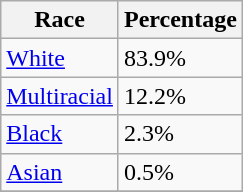<table class="wikitable">
<tr>
<th>Race</th>
<th>Percentage</th>
</tr>
<tr>
<td><a href='#'>White</a></td>
<td>83.9%</td>
</tr>
<tr>
<td><a href='#'>Multiracial</a></td>
<td>12.2%</td>
</tr>
<tr>
<td><a href='#'>Black</a></td>
<td>2.3%</td>
</tr>
<tr>
<td><a href='#'>Asian</a></td>
<td>0.5%</td>
</tr>
<tr>
</tr>
</table>
